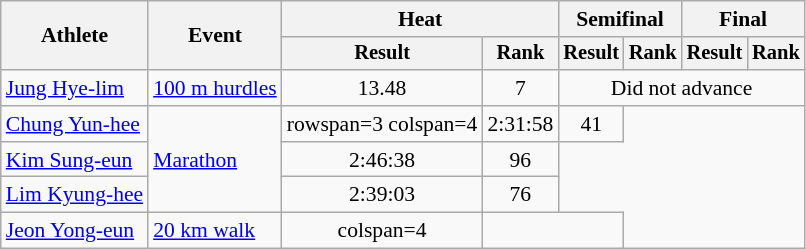<table class="wikitable" style="font-size:90%">
<tr>
<th rowspan=2>Athlete</th>
<th rowspan=2>Event</th>
<th colspan="2">Heat</th>
<th colspan="2">Semifinal</th>
<th colspan="2">Final</th>
</tr>
<tr style="font-size:95%">
<th>Result</th>
<th>Rank</th>
<th>Result</th>
<th>Rank</th>
<th>Result</th>
<th>Rank</th>
</tr>
<tr align=center>
<td align=left><a href='#'>Jung Hye-lim</a></td>
<td align=left><a href='#'>100 m hurdles</a></td>
<td>13.48</td>
<td>7</td>
<td colspan=4>Did not advance</td>
</tr>
<tr align=center>
<td align=left><a href='#'>Chung Yun-hee</a></td>
<td align=left rowspan=3><a href='#'>Marathon</a></td>
<td>rowspan=3 colspan=4 </td>
<td>2:31:58</td>
<td>41</td>
</tr>
<tr align=center>
<td align=left><a href='#'>Kim Sung-eun</a></td>
<td>2:46:38</td>
<td>96</td>
</tr>
<tr align=center>
<td align=left><a href='#'>Lim Kyung-hee</a></td>
<td>2:39:03</td>
<td>76</td>
</tr>
<tr align=center>
<td align=left><a href='#'>Jeon Yong-eun</a></td>
<td align=left><a href='#'>20 km walk</a></td>
<td>colspan=4 </td>
<td colspan=2></td>
</tr>
</table>
